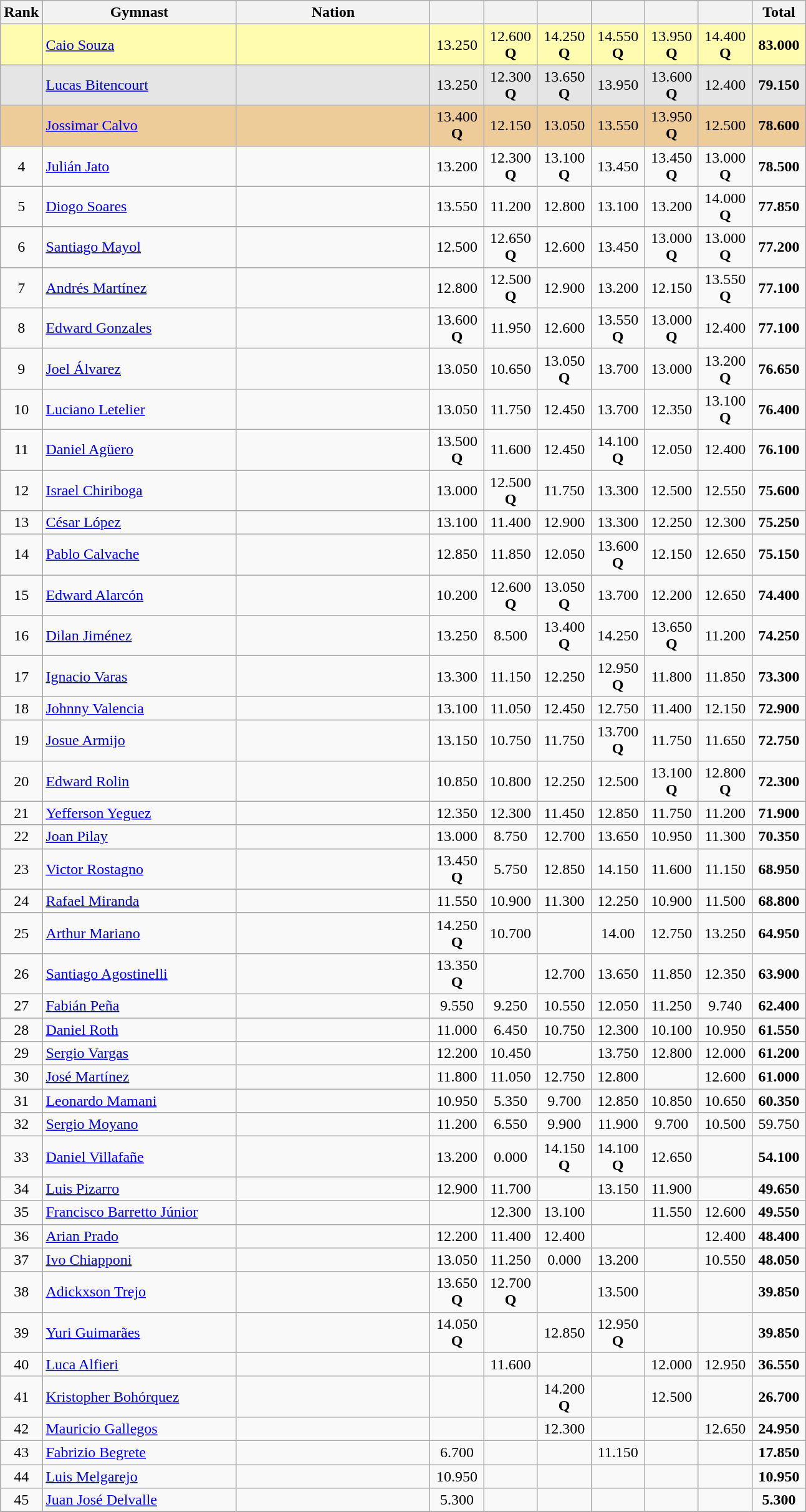<table class="wikitable sortable" style="text-align:center; font-size:100%">
<tr>
<th scope="col" style="width:15px;">Rank</th>
<th scope="col" style="width:200px;">Gymnast</th>
<th scope="col" style="width:200px;">Nation</th>
<th scope="col" style="width:50px;"></th>
<th scope="col" style="width:50px;"></th>
<th scope="col" style="width:50px;"></th>
<th scope="col" style="width:50px;"></th>
<th scope="col" style="width:50px;"></th>
<th scope="col" style="width:50px;"></th>
<th scope="col" style="width:50px;">Total</th>
</tr>
<tr style="background:#fffcaf;">
<td scope="row" style="text-align:center;"></td>
<td style="text-align:left;"><a href='#'>Caio Souza</a></td>
<td style="text-align:left;"></td>
<td>13.250</td>
<td>12.600 <strong>Q</strong></td>
<td>14.250 <strong>Q</strong></td>
<td>14.550 <strong>Q</strong></td>
<td>13.950 <strong>Q</strong></td>
<td>14.400 <strong>Q</strong></td>
<td><strong>83.000</strong></td>
</tr>
<tr style="background:#e5e5e5;">
<td scope="row" style="text-align:center;"></td>
<td style="text-align:left;"><a href='#'>Lucas Bitencourt</a></td>
<td style="text-align:left;"></td>
<td>13.250</td>
<td>12.300 <strong>Q</strong></td>
<td>13.650 <strong>Q</strong></td>
<td>13.950</td>
<td>13.600 <strong>Q</strong></td>
<td>12.400</td>
<td><strong>79.150</strong></td>
</tr>
<tr style="background:#ec9;">
<td scope="row" style="text-align:center;"></td>
<td style="text-align:left;"><a href='#'>Jossimar Calvo</a></td>
<td style="text-align:left;"></td>
<td>13.400 <strong>Q</strong></td>
<td>12.150</td>
<td>13.050</td>
<td>13.550</td>
<td>13.950 <strong>Q</strong></td>
<td>12.500</td>
<td><strong>78.600</strong></td>
</tr>
<tr>
<td>4</td>
<td style="text-align:left;"><a href='#'>Julián Jato</a></td>
<td style="text-align:left;"></td>
<td>13.200</td>
<td>12.300 <strong>Q</strong></td>
<td>13.100 <strong>Q</strong></td>
<td>13.450</td>
<td>13.450 <strong>Q</strong></td>
<td>13.000 <strong>Q</strong></td>
<td><strong>78.500</strong></td>
</tr>
<tr>
<td>5</td>
<td style="text-align:left;"><a href='#'>Diogo Soares</a></td>
<td style="text-align:left;"></td>
<td>13.550</td>
<td>11.200</td>
<td>12.800</td>
<td>13.100</td>
<td>13.200</td>
<td>14.000 <strong>Q</strong></td>
<td><strong>77.850</strong></td>
</tr>
<tr>
<td>6</td>
<td style="text-align:left;"><a href='#'>Santiago Mayol</a></td>
<td style="text-align:left;"></td>
<td>12.500</td>
<td>12.650 <strong>Q</strong></td>
<td>12.600</td>
<td>13.450</td>
<td>13.000 <strong>Q</strong></td>
<td>13.000 <strong>Q</strong></td>
<td><strong>77.200</strong></td>
</tr>
<tr>
<td>7</td>
<td style="text-align:left;"><a href='#'>Andrés Martínez</a></td>
<td style="text-align:left;"></td>
<td>12.800</td>
<td>12.500 <strong>Q</strong></td>
<td>12.900</td>
<td>13.200</td>
<td>12.150</td>
<td>13.550 <strong>Q</strong></td>
<td><strong>77.100</strong></td>
</tr>
<tr>
<td>8</td>
<td style="text-align:left;"><a href='#'>Edward Gonzales</a></td>
<td style="text-align:left;"></td>
<td>13.600 <strong>Q</strong></td>
<td>11.950</td>
<td>12.600</td>
<td>13.550 <strong>Q</strong></td>
<td>13.000 <strong>Q</strong></td>
<td>12.400</td>
<td><strong>77.100</strong></td>
</tr>
<tr>
<td>9</td>
<td style="text-align:left;"><a href='#'>Joel Álvarez</a></td>
<td style="text-align:left;"></td>
<td>13.050</td>
<td>10.650</td>
<td>13.050 <strong>Q</strong></td>
<td>13.700</td>
<td>13.000</td>
<td>13.200 <strong>Q</strong></td>
<td><strong>76.650</strong></td>
</tr>
<tr>
<td>10</td>
<td style="text-align:left;"><a href='#'>Luciano Letelier</a></td>
<td style="text-align:left;"></td>
<td>13.050</td>
<td>11.750</td>
<td>12.450</td>
<td>13.700</td>
<td>12.350</td>
<td>13.100 <strong>Q</strong></td>
<td><strong>76.400</strong></td>
</tr>
<tr>
<td>11</td>
<td style="text-align:left;"><a href='#'>Daniel Agüero</a></td>
<td style="text-align:left;"></td>
<td>13.500 <strong>Q</strong></td>
<td>11.600</td>
<td>12.450</td>
<td>14.100 <strong>Q</strong></td>
<td>12.050</td>
<td>12.400</td>
<td><strong>76.100</strong></td>
</tr>
<tr>
<td>12</td>
<td style="text-align:left;"><a href='#'>Israel Chiriboga</a></td>
<td style="text-align:left;"></td>
<td>13.000</td>
<td>12.500 <strong>Q</strong></td>
<td>11.750</td>
<td>13.300</td>
<td>12.500</td>
<td>12.550</td>
<td><strong>75.600</strong></td>
</tr>
<tr>
<td>13</td>
<td style="text-align:left;"><a href='#'>César López</a></td>
<td style="text-align:left;"></td>
<td>13.100</td>
<td>11.400</td>
<td>12.900</td>
<td>13.300</td>
<td>12.250</td>
<td>12.300</td>
<td><strong>75.250</strong></td>
</tr>
<tr>
<td>14</td>
<td style="text-align:left;"><a href='#'>Pablo Calvache</a></td>
<td style="text-align:left;"></td>
<td>12.850</td>
<td>11.850</td>
<td>12.050</td>
<td>13.600 <strong>Q</strong></td>
<td>12.150</td>
<td>12.650</td>
<td><strong>75.150</strong></td>
</tr>
<tr>
<td>15</td>
<td style="text-align:left;"><a href='#'>Edward Alarcón</a></td>
<td style="text-align:left;"></td>
<td>10.200</td>
<td>12.600 <strong>Q</strong></td>
<td>13.050 <strong>Q</strong></td>
<td>13.700</td>
<td>12.200</td>
<td>12.650</td>
<td><strong>74.400</strong></td>
</tr>
<tr>
<td>16</td>
<td style="text-align:left;"><a href='#'>Dilan Jiménez</a></td>
<td style="text-align:left;"></td>
<td>13.250</td>
<td>8.500</td>
<td>13.400 <strong>Q</strong></td>
<td>14.250</td>
<td>13.650 <strong>Q</strong></td>
<td>11.200</td>
<td><strong>74.250</strong></td>
</tr>
<tr>
<td>17</td>
<td style="text-align:left;"><a href='#'>Ignacio Varas</a></td>
<td style="text-align:left;"></td>
<td>13.300</td>
<td>11.150</td>
<td>12.250</td>
<td>12.950 <strong>Q</strong></td>
<td>11.800</td>
<td>11.850</td>
<td><strong>73.300</strong></td>
</tr>
<tr>
<td>18</td>
<td style="text-align:left;"><a href='#'>Johnny Valencia</a></td>
<td style="text-align:left;"></td>
<td>13.100</td>
<td>11.050</td>
<td>12.450</td>
<td>12.750</td>
<td>11.400</td>
<td>12.150</td>
<td><strong>72.900</strong></td>
</tr>
<tr>
<td>19</td>
<td style="text-align:left;"><a href='#'>Josue Armijo</a></td>
<td style="text-align:left;"></td>
<td>13.150</td>
<td>10.750</td>
<td>11.750</td>
<td>13.700 <strong>Q</strong></td>
<td>11.750</td>
<td>11.650</td>
<td><strong>72.750</strong></td>
</tr>
<tr>
<td>20</td>
<td style="text-align:left;"><a href='#'>Edward Rolin</a></td>
<td style="text-align:left;"></td>
<td>10.850</td>
<td>10.800</td>
<td>12.250</td>
<td>12.500</td>
<td>13.100 <strong>Q</strong></td>
<td>12.800 <strong>Q</strong></td>
<td><strong>72.300</strong></td>
</tr>
<tr>
<td>21</td>
<td style="text-align:left;"><a href='#'>Yefferson Yeguez</a></td>
<td style="text-align:left;"></td>
<td>12.350</td>
<td>12.300</td>
<td>11.450</td>
<td>12.850</td>
<td>11.750</td>
<td>11.200</td>
<td><strong>71.900</strong></td>
</tr>
<tr>
<td>22</td>
<td style="text-align:left;"><a href='#'>Joan Pilay</a></td>
<td style="text-align:left;"></td>
<td>13.000</td>
<td>8.750</td>
<td>12.700</td>
<td>13.650</td>
<td>10.950</td>
<td>11.300</td>
<td><strong>70.350</strong></td>
</tr>
<tr>
<td>23</td>
<td style="text-align:left;"><a href='#'>Victor Rostagno</a></td>
<td style="text-align:left;"></td>
<td>13.450 <strong>Q</strong></td>
<td>5.750</td>
<td>12.850</td>
<td>14.150</td>
<td>11.600</td>
<td>11.150</td>
<td><strong>68.950</strong></td>
</tr>
<tr>
<td>24</td>
<td style="text-align:left;"><a href='#'>Rafael Miranda</a></td>
<td style="text-align:left;"></td>
<td>11.550</td>
<td>10.900</td>
<td>11.300</td>
<td>12.250</td>
<td>10.900</td>
<td>11.500</td>
<td><strong>68.800</strong></td>
</tr>
<tr>
<td>25</td>
<td style="text-align:left;"><a href='#'>Arthur Mariano</a></td>
<td style="text-align:left;"></td>
<td>14.250 <strong>Q</strong></td>
<td>10.700</td>
<td></td>
<td>14.00</td>
<td>12.750</td>
<td>13.250</td>
<td><strong>64.950</strong></td>
</tr>
<tr>
<td>26</td>
<td style="text-align:left;"><a href='#'>Santiago Agostinelli</a></td>
<td style="text-align:left;"></td>
<td>13.350 <strong>Q</strong></td>
<td></td>
<td>12.700</td>
<td>13.650</td>
<td>11.850</td>
<td>12.350</td>
<td><strong>63.900</strong></td>
</tr>
<tr>
<td>27</td>
<td style="text-align:left;"><a href='#'>Fabián Peña</a></td>
<td style="text-align:left;"></td>
<td>9.550</td>
<td>9.250</td>
<td>10.550</td>
<td>12.050</td>
<td>11.250</td>
<td>9.740</td>
<td><strong>62.400</strong></td>
</tr>
<tr>
<td>28</td>
<td style="text-align:left;"><a href='#'>Daniel Roth</a></td>
<td style="text-align:left;"></td>
<td>11.000</td>
<td>6.450</td>
<td>10.750</td>
<td>12.300</td>
<td>10.100</td>
<td>10.950</td>
<td><strong>61.550</strong></td>
</tr>
<tr>
<td>29</td>
<td style="text-align:left;"><a href='#'>Sergio Vargas</a></td>
<td style="text-align:left;"></td>
<td>12.200</td>
<td>10.450</td>
<td></td>
<td>13.750</td>
<td>12.800</td>
<td>12.000</td>
<td><strong>61.200</strong></td>
</tr>
<tr>
<td>30</td>
<td style="text-align:left;"><a href='#'>José Martínez</a></td>
<td style="text-align:left;"></td>
<td>11.800</td>
<td>11.050</td>
<td>12.750</td>
<td>12.800</td>
<td></td>
<td>12.600</td>
<td><strong>61.000</strong></td>
</tr>
<tr>
<td>31</td>
<td style="text-align:left;"><a href='#'>Leonardo Mamani</a></td>
<td style="text-align:left;"></td>
<td>10.950</td>
<td>5.350</td>
<td>9.700</td>
<td>12.850</td>
<td>10.850</td>
<td>10.650</td>
<td><strong>60.350</strong></td>
</tr>
<tr>
<td>32</td>
<td style="text-align:left;"><a href='#'>Sergio Moyano</a></td>
<td style="text-align:left;"></td>
<td>11.200</td>
<td>6.550</td>
<td>9.900</td>
<td>11.900</td>
<td>9.700</td>
<td>10.500</td>
<td>59.750</td>
</tr>
<tr>
<td>33</td>
<td style="text-align:left;"><a href='#'>Daniel Villafañe</a></td>
<td style="text-align:left;"></td>
<td>13.200</td>
<td>0.000</td>
<td>14.150 <strong>Q</strong></td>
<td>14.100 <strong>Q</strong></td>
<td>12.650</td>
<td></td>
<td><strong>54.100</strong></td>
</tr>
<tr>
<td>34</td>
<td style="text-align:left;"><a href='#'>Luis Pizarro</a></td>
<td style="text-align:left;"></td>
<td>12.900</td>
<td>11.700</td>
<td></td>
<td>13.150</td>
<td>11.900</td>
<td></td>
<td><strong>49.650</strong></td>
</tr>
<tr>
<td>35</td>
<td style="text-align:left;"><a href='#'>Francisco Barretto Júnior</a></td>
<td style="text-align:left;"></td>
<td></td>
<td>12.300</td>
<td>13.100</td>
<td></td>
<td>11.550</td>
<td>12.600</td>
<td><strong>49.550</strong></td>
</tr>
<tr>
<td>36</td>
<td style="text-align:left;"><a href='#'>Arian Prado</a></td>
<td style="text-align:left;"></td>
<td>12.200</td>
<td>11.400</td>
<td>12.400</td>
<td></td>
<td></td>
<td>12.400</td>
<td><strong>48.400</strong></td>
</tr>
<tr>
<td>37</td>
<td style="text-align:left;"><a href='#'>Ivo Chiapponi</a></td>
<td style="text-align:left;"></td>
<td>13.050</td>
<td>11.250</td>
<td>0.000</td>
<td>13.200</td>
<td></td>
<td>10.550</td>
<td><strong>48.050</strong></td>
</tr>
<tr>
<td>38</td>
<td style="text-align:left;"><a href='#'>Adickxson Trejo</a></td>
<td style="text-align:left;"></td>
<td>13.650 <strong>Q</strong></td>
<td>12.700 <strong>Q</strong></td>
<td></td>
<td>13.500</td>
<td></td>
<td></td>
<td><strong>39.850</strong></td>
</tr>
<tr>
<td>39</td>
<td style="text-align:left;"><a href='#'>Yuri Guimarães</a></td>
<td style="text-align:left;"></td>
<td>14.050 <strong>Q</strong></td>
<td></td>
<td>12.850</td>
<td>12.950 <strong>Q</strong></td>
<td></td>
<td></td>
<td><strong>39.850</strong></td>
</tr>
<tr>
<td>40</td>
<td style="text-align:left;"><a href='#'>Luca Alfieri</a></td>
<td style="text-align:left;"></td>
<td></td>
<td>11.600</td>
<td></td>
<td></td>
<td>12.000</td>
<td>12.950</td>
<td><strong>36.550</strong></td>
</tr>
<tr>
<td>41</td>
<td style="text-align:left;"><a href='#'>Kristopher Bohórquez</a></td>
<td style="text-align:left;"></td>
<td></td>
<td></td>
<td>14.200 <strong>Q</strong></td>
<td></td>
<td>12.500</td>
<td></td>
<td><strong>26.700</strong></td>
</tr>
<tr>
<td>42</td>
<td style="text-align:left;"><a href='#'>Mauricio Gallegos</a></td>
<td style="text-align:left;"></td>
<td></td>
<td></td>
<td>12.300</td>
<td></td>
<td></td>
<td>12.650</td>
<td><strong>24.950</strong></td>
</tr>
<tr>
<td>43</td>
<td style="text-align:left;"><a href='#'>Fabrizio Begrete</a></td>
<td style="text-align:left;"></td>
<td>6.700</td>
<td></td>
<td></td>
<td>11.150</td>
<td></td>
<td></td>
<td><strong>17.850</strong></td>
</tr>
<tr>
<td>44</td>
<td style="text-align:left;"><a href='#'>Luis Melgarejo</a></td>
<td style="text-align:left;"></td>
<td>10.950</td>
<td></td>
<td></td>
<td></td>
<td></td>
<td></td>
<td><strong>10.950</strong></td>
</tr>
<tr>
<td>45</td>
<td style="text-align:left;"><a href='#'>Juan José Delvalle</a></td>
<td style="text-align:left;"></td>
<td>5.300</td>
<td></td>
<td></td>
<td></td>
<td></td>
<td></td>
<td><strong>5.300</strong></td>
</tr>
<tr>
</tr>
</table>
